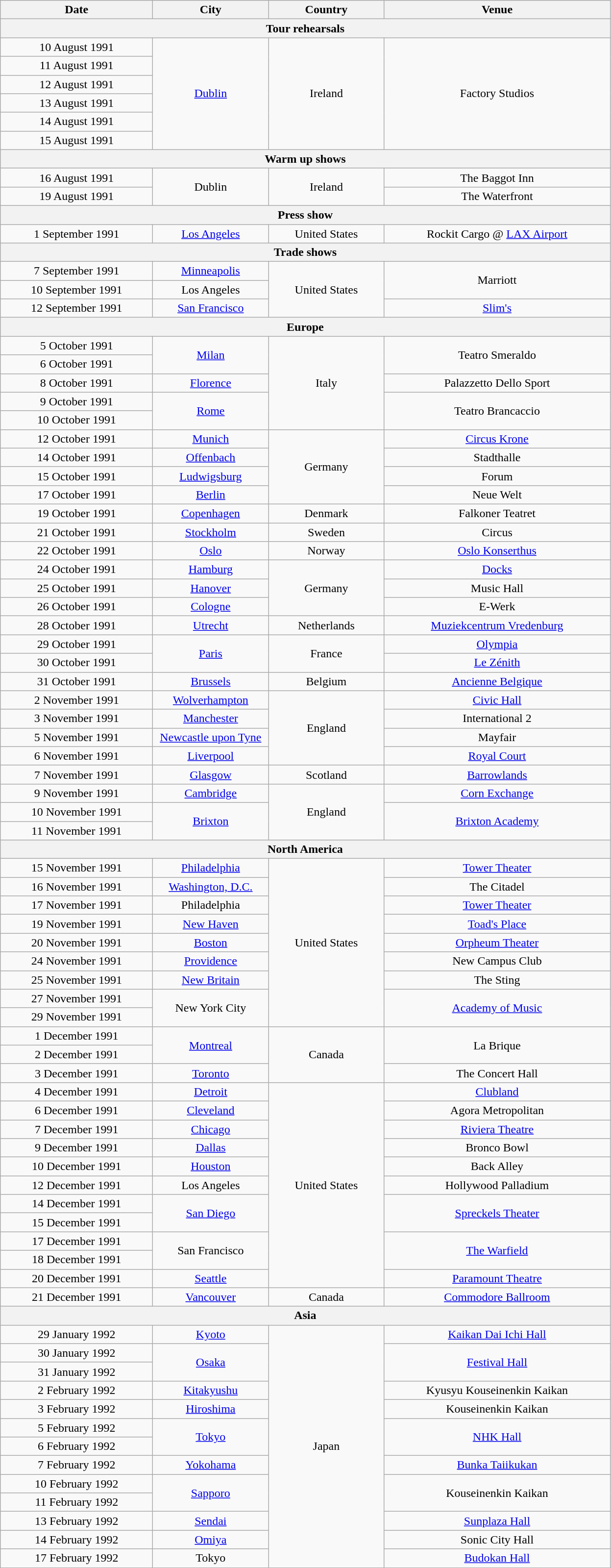<table class="wikitable" style="text-align:center;">
<tr>
<th width="200">Date</th>
<th width="150">City</th>
<th width="150">Country</th>
<th width="300">Venue</th>
</tr>
<tr>
<th colspan="4">Tour rehearsals</th>
</tr>
<tr>
<td>10 August 1991</td>
<td rowspan="6"><a href='#'>Dublin</a></td>
<td rowspan="6">Ireland</td>
<td rowspan="6">Factory Studios</td>
</tr>
<tr>
<td>11 August 1991</td>
</tr>
<tr>
<td>12 August 1991</td>
</tr>
<tr>
<td>13 August 1991</td>
</tr>
<tr>
<td>14 August 1991</td>
</tr>
<tr>
<td>15 August 1991</td>
</tr>
<tr>
<th colspan="4">Warm up shows</th>
</tr>
<tr>
<td>16 August 1991</td>
<td rowspan="2">Dublin</td>
<td rowspan="2">Ireland</td>
<td>The Baggot Inn</td>
</tr>
<tr>
<td>19 August 1991</td>
<td>The Waterfront</td>
</tr>
<tr>
<th colspan="4">Press show</th>
</tr>
<tr>
<td>1 September 1991</td>
<td><a href='#'>Los Angeles</a></td>
<td>United States</td>
<td>Rockit Cargo @ <a href='#'>LAX Airport</a></td>
</tr>
<tr>
<th colspan="4">Trade shows</th>
</tr>
<tr>
<td>7 September 1991</td>
<td><a href='#'>Minneapolis</a></td>
<td rowspan="3">United States</td>
<td rowspan="2">Marriott</td>
</tr>
<tr>
<td>10 September 1991</td>
<td>Los Angeles</td>
</tr>
<tr>
<td>12 September 1991</td>
<td><a href='#'>San Francisco</a></td>
<td><a href='#'>Slim's</a></td>
</tr>
<tr>
<th colspan="4">Europe</th>
</tr>
<tr>
<td>5 October 1991</td>
<td rowspan="2"><a href='#'>Milan</a></td>
<td rowspan="5">Italy</td>
<td rowspan="2">Teatro Smeraldo</td>
</tr>
<tr>
<td>6 October 1991</td>
</tr>
<tr>
<td>8 October 1991</td>
<td><a href='#'>Florence</a></td>
<td>Palazzetto Dello Sport</td>
</tr>
<tr>
<td>9 October 1991</td>
<td rowspan="2"><a href='#'>Rome</a></td>
<td rowspan="2">Teatro Brancaccio</td>
</tr>
<tr>
<td>10 October 1991</td>
</tr>
<tr>
<td>12 October 1991</td>
<td><a href='#'>Munich</a></td>
<td rowspan="4">Germany</td>
<td><a href='#'>Circus Krone</a></td>
</tr>
<tr>
<td>14 October 1991</td>
<td><a href='#'>Offenbach</a></td>
<td>Stadthalle</td>
</tr>
<tr>
<td>15 October 1991</td>
<td><a href='#'>Ludwigsburg</a></td>
<td>Forum</td>
</tr>
<tr>
<td>17 October 1991</td>
<td><a href='#'>Berlin</a></td>
<td>Neue Welt</td>
</tr>
<tr>
<td>19 October 1991</td>
<td><a href='#'>Copenhagen</a></td>
<td>Denmark</td>
<td>Falkoner Teatret</td>
</tr>
<tr>
<td>21 October 1991</td>
<td><a href='#'>Stockholm</a></td>
<td>Sweden</td>
<td>Circus</td>
</tr>
<tr>
<td>22 October 1991</td>
<td><a href='#'>Oslo</a></td>
<td>Norway</td>
<td><a href='#'>Oslo Konserthus</a></td>
</tr>
<tr>
<td>24 October 1991</td>
<td><a href='#'>Hamburg</a></td>
<td rowspan="3">Germany</td>
<td><a href='#'>Docks</a></td>
</tr>
<tr>
<td>25 October 1991</td>
<td><a href='#'>Hanover</a></td>
<td>Music Hall</td>
</tr>
<tr>
<td>26 October 1991</td>
<td><a href='#'>Cologne</a></td>
<td>E-Werk</td>
</tr>
<tr>
<td>28 October 1991</td>
<td><a href='#'>Utrecht</a></td>
<td>Netherlands</td>
<td><a href='#'>Muziekcentrum Vredenburg</a></td>
</tr>
<tr>
<td>29 October 1991</td>
<td rowspan="2"><a href='#'>Paris</a></td>
<td rowspan="2">France</td>
<td><a href='#'>Olympia</a></td>
</tr>
<tr>
<td>30 October 1991</td>
<td><a href='#'>Le Zénith</a></td>
</tr>
<tr>
<td>31 October 1991</td>
<td><a href='#'>Brussels</a></td>
<td>Belgium</td>
<td><a href='#'>Ancienne Belgique</a></td>
</tr>
<tr>
<td>2 November 1991</td>
<td><a href='#'>Wolverhampton</a></td>
<td rowspan="4">England</td>
<td><a href='#'>Civic Hall</a></td>
</tr>
<tr>
<td>3 November 1991</td>
<td><a href='#'>Manchester</a></td>
<td>International 2</td>
</tr>
<tr>
<td>5 November 1991</td>
<td><a href='#'>Newcastle upon Tyne</a></td>
<td>Mayfair</td>
</tr>
<tr>
<td>6 November 1991</td>
<td><a href='#'>Liverpool</a></td>
<td><a href='#'>Royal Court</a></td>
</tr>
<tr>
<td>7 November 1991</td>
<td><a href='#'>Glasgow</a></td>
<td>Scotland</td>
<td><a href='#'>Barrowlands</a></td>
</tr>
<tr>
<td>9 November 1991</td>
<td><a href='#'>Cambridge</a></td>
<td rowspan="3">England</td>
<td><a href='#'>Corn Exchange</a></td>
</tr>
<tr>
<td>10 November 1991</td>
<td rowspan="2"><a href='#'>Brixton</a></td>
<td rowspan="2"><a href='#'>Brixton Academy</a></td>
</tr>
<tr>
<td>11 November 1991</td>
</tr>
<tr>
<th colspan="4">North America</th>
</tr>
<tr>
<td>15 November 1991</td>
<td><a href='#'>Philadelphia</a></td>
<td rowspan="9">United States</td>
<td><a href='#'>Tower Theater</a></td>
</tr>
<tr>
<td>16 November 1991</td>
<td><a href='#'>Washington, D.C.</a></td>
<td>The Citadel</td>
</tr>
<tr>
<td>17 November 1991</td>
<td>Philadelphia</td>
<td><a href='#'>Tower Theater</a></td>
</tr>
<tr>
<td>19 November 1991</td>
<td><a href='#'>New Haven</a></td>
<td><a href='#'>Toad's Place</a></td>
</tr>
<tr>
<td>20 November 1991</td>
<td><a href='#'>Boston</a></td>
<td><a href='#'>Orpheum Theater</a></td>
</tr>
<tr>
<td>24 November 1991</td>
<td><a href='#'>Providence</a></td>
<td>New Campus Club</td>
</tr>
<tr>
<td>25 November 1991</td>
<td><a href='#'>New Britain</a></td>
<td>The Sting</td>
</tr>
<tr>
<td>27 November 1991</td>
<td rowspan="2">New York City</td>
<td rowspan="2"><a href='#'>Academy of Music</a></td>
</tr>
<tr>
<td>29 November 1991</td>
</tr>
<tr>
<td>1 December 1991</td>
<td rowspan="2"><a href='#'>Montreal</a></td>
<td rowspan="3">Canada</td>
<td rowspan="2">La Brique</td>
</tr>
<tr>
<td>2 December 1991</td>
</tr>
<tr>
<td>3 December 1991</td>
<td><a href='#'>Toronto</a></td>
<td>The Concert Hall</td>
</tr>
<tr>
<td>4 December 1991</td>
<td><a href='#'>Detroit</a></td>
<td rowspan="11">United States</td>
<td><a href='#'>Clubland</a></td>
</tr>
<tr>
<td>6 December 1991</td>
<td><a href='#'>Cleveland</a></td>
<td>Agora Metropolitan</td>
</tr>
<tr>
<td>7 December 1991</td>
<td><a href='#'>Chicago</a></td>
<td><a href='#'>Riviera Theatre</a></td>
</tr>
<tr>
<td>9 December 1991</td>
<td><a href='#'>Dallas</a></td>
<td>Bronco Bowl</td>
</tr>
<tr>
<td>10 December 1991</td>
<td><a href='#'>Houston</a></td>
<td>Back Alley</td>
</tr>
<tr>
<td>12 December 1991</td>
<td>Los Angeles</td>
<td>Hollywood Palladium</td>
</tr>
<tr>
<td>14 December 1991</td>
<td rowspan="2"><a href='#'>San Diego</a></td>
<td rowspan="2"><a href='#'>Spreckels Theater</a></td>
</tr>
<tr>
<td>15 December 1991</td>
</tr>
<tr>
<td>17 December 1991</td>
<td rowspan="2">San Francisco</td>
<td rowspan="2"><a href='#'>The Warfield</a></td>
</tr>
<tr>
<td>18 December 1991</td>
</tr>
<tr>
<td>20 December 1991</td>
<td><a href='#'>Seattle</a></td>
<td><a href='#'>Paramount Theatre</a></td>
</tr>
<tr>
<td>21 December 1991</td>
<td><a href='#'>Vancouver</a></td>
<td>Canada</td>
<td><a href='#'>Commodore Ballroom</a></td>
</tr>
<tr>
<th colspan="4">Asia</th>
</tr>
<tr>
<td>29 January 1992</td>
<td><a href='#'>Kyoto</a></td>
<td rowspan="13">Japan</td>
<td><a href='#'>Kaikan Dai Ichi Hall</a></td>
</tr>
<tr>
<td>30 January 1992</td>
<td rowspan="2"><a href='#'>Osaka</a></td>
<td rowspan="2"><a href='#'>Festival Hall</a></td>
</tr>
<tr>
<td>31 January 1992</td>
</tr>
<tr>
<td>2 February 1992</td>
<td><a href='#'>Kitakyushu</a></td>
<td>Kyusyu Kouseinenkin Kaikan</td>
</tr>
<tr>
<td>3 February 1992</td>
<td><a href='#'>Hiroshima</a></td>
<td>Kouseinenkin Kaikan</td>
</tr>
<tr>
<td>5 February 1992</td>
<td rowspan="2"><a href='#'>Tokyo</a></td>
<td rowspan="2"><a href='#'>NHK Hall</a></td>
</tr>
<tr>
<td>6 February 1992</td>
</tr>
<tr>
<td>7 February 1992</td>
<td><a href='#'>Yokohama</a></td>
<td><a href='#'>Bunka Taiikukan</a></td>
</tr>
<tr>
<td>10 February 1992</td>
<td rowspan="2"><a href='#'>Sapporo</a></td>
<td rowspan="2">Kouseinenkin Kaikan</td>
</tr>
<tr>
<td>11 February 1992</td>
</tr>
<tr>
<td>13 February 1992</td>
<td><a href='#'>Sendai</a></td>
<td><a href='#'>Sunplaza Hall</a></td>
</tr>
<tr>
<td>14 February 1992</td>
<td><a href='#'>Omiya</a></td>
<td>Sonic City Hall</td>
</tr>
<tr>
<td>17 February 1992</td>
<td>Tokyo</td>
<td><a href='#'>Budokan Hall</a></td>
</tr>
</table>
